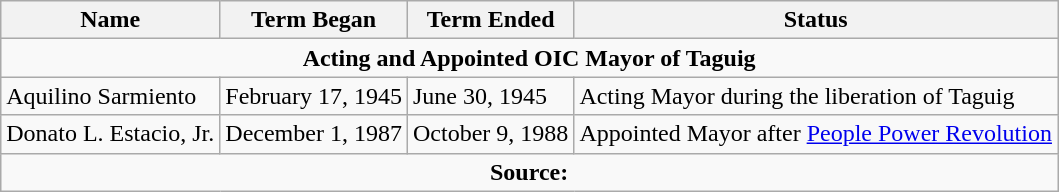<table class=wikitable>
<tr>
<th>Name</th>
<th>Term Began</th>
<th>Term Ended</th>
<th>Status</th>
</tr>
<tr>
<td colspan=4 align=center><strong>Acting and Appointed OIC Mayor of Taguig</strong></td>
</tr>
<tr>
<td>Aquilino Sarmiento</td>
<td>February 17, 1945</td>
<td>June 30, 1945</td>
<td>Acting Mayor during the liberation of Taguig</td>
</tr>
<tr>
<td>Donato L. Estacio, Jr.</td>
<td>December 1, 1987</td>
<td>October 9, 1988</td>
<td>Appointed  Mayor after <a href='#'>People Power Revolution</a></td>
</tr>
<tr>
<td colspan="4" style="text-align: center;"><strong>Source:</strong></td>
</tr>
</table>
